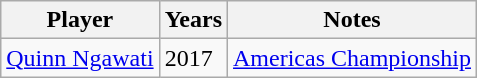<table class="wikitable sortable">
<tr>
<th>Player</th>
<th>Years</th>
<th>Notes</th>
</tr>
<tr>
<td><a href='#'>Quinn Ngawati</a></td>
<td>2017</td>
<td><a href='#'>Americas Championship</a></td>
</tr>
</table>
